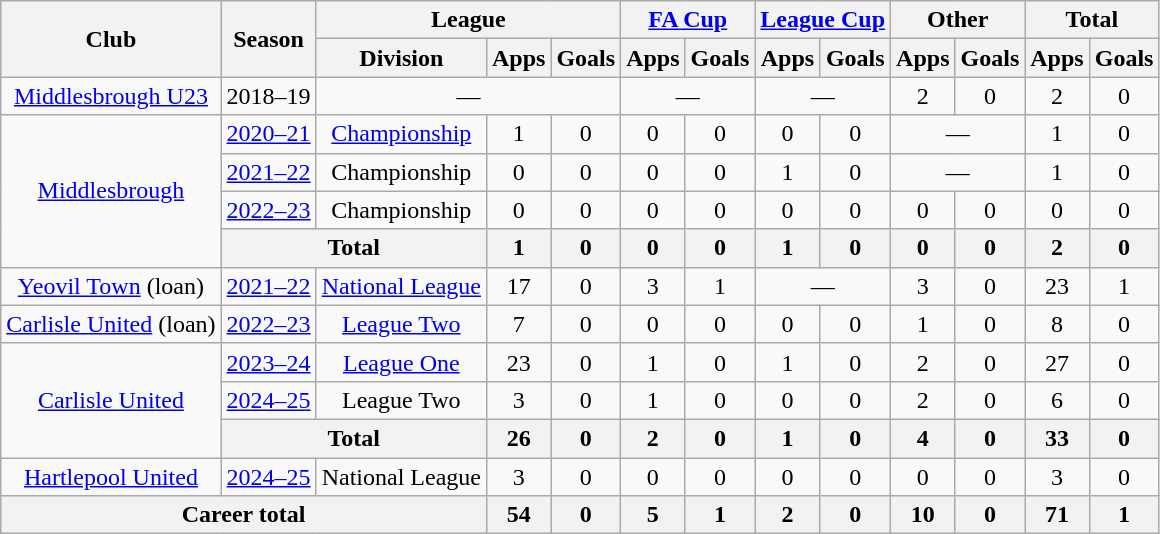<table class=wikitable style=text-align:center>
<tr>
<th rowspan=2>Club</th>
<th rowspan=2>Season</th>
<th colspan=3>League</th>
<th colspan=2><a href='#'>FA Cup</a></th>
<th colspan=2><a href='#'>League Cup</a></th>
<th colspan=2>Other</th>
<th colspan=2>Total</th>
</tr>
<tr>
<th>Division</th>
<th>Apps</th>
<th>Goals</th>
<th>Apps</th>
<th>Goals</th>
<th>Apps</th>
<th>Goals</th>
<th>Apps</th>
<th>Goals</th>
<th>Apps</th>
<th>Goals</th>
</tr>
<tr>
<td><a href='#'>Middlesbrough U23</a></td>
<td>2018–19</td>
<td colspan=3>—</td>
<td colspan=2>—</td>
<td colspan=2>—</td>
<td>2</td>
<td>0</td>
<td>2</td>
<td>0</td>
</tr>
<tr>
<td rowspan=4><a href='#'>Middlesbrough</a></td>
<td><a href='#'>2020–21</a></td>
<td><a href='#'>Championship</a></td>
<td>1</td>
<td>0</td>
<td>0</td>
<td>0</td>
<td>0</td>
<td>0</td>
<td colspan=2>—</td>
<td>1</td>
<td>0</td>
</tr>
<tr>
<td><a href='#'>2021–22</a></td>
<td>Championship</td>
<td>0</td>
<td>0</td>
<td>0</td>
<td>0</td>
<td>1</td>
<td>0</td>
<td colspan=2>—</td>
<td>1</td>
<td>0</td>
</tr>
<tr>
<td><a href='#'>2022–23</a></td>
<td>Championship</td>
<td>0</td>
<td>0</td>
<td>0</td>
<td>0</td>
<td>0</td>
<td>0</td>
<td>0</td>
<td>0</td>
<td>0</td>
<td>0</td>
</tr>
<tr>
<th colspan=2>Total</th>
<th>1</th>
<th>0</th>
<th>0</th>
<th>0</th>
<th>1</th>
<th>0</th>
<th>0</th>
<th>0</th>
<th>2</th>
<th>0</th>
</tr>
<tr>
<td><a href='#'>Yeovil Town</a> (loan)</td>
<td><a href='#'>2021–22</a></td>
<td><a href='#'>National League</a></td>
<td>17</td>
<td>0</td>
<td>3</td>
<td>1</td>
<td colspan=2>—</td>
<td>3</td>
<td>0</td>
<td>23</td>
<td>1</td>
</tr>
<tr>
<td><a href='#'>Carlisle United</a> (loan)</td>
<td><a href='#'>2022–23</a></td>
<td><a href='#'>League Two</a></td>
<td>7</td>
<td>0</td>
<td>0</td>
<td>0</td>
<td>0</td>
<td>0</td>
<td>1</td>
<td>0</td>
<td>8</td>
<td>0</td>
</tr>
<tr>
<td rowspan=3><a href='#'>Carlisle United</a></td>
<td><a href='#'>2023–24</a></td>
<td><a href='#'>League One</a></td>
<td>23</td>
<td>0</td>
<td>1</td>
<td>0</td>
<td>1</td>
<td>0</td>
<td>2</td>
<td>0</td>
<td>27</td>
<td>0</td>
</tr>
<tr>
<td><a href='#'>2024–25</a></td>
<td>League Two</td>
<td>3</td>
<td>0</td>
<td>1</td>
<td>0</td>
<td>0</td>
<td>0</td>
<td>2</td>
<td>0</td>
<td>6</td>
<td>0</td>
</tr>
<tr>
<th colspan=2>Total</th>
<th>26</th>
<th>0</th>
<th>2</th>
<th>0</th>
<th>1</th>
<th>0</th>
<th>4</th>
<th>0</th>
<th>33</th>
<th>0</th>
</tr>
<tr>
<td><a href='#'>Hartlepool United</a></td>
<td><a href='#'>2024–25</a></td>
<td>National League</td>
<td>3</td>
<td>0</td>
<td>0</td>
<td>0</td>
<td>0</td>
<td>0</td>
<td>0</td>
<td>0</td>
<td>3</td>
<td>0</td>
</tr>
<tr>
<th colspan="3">Career total</th>
<th>54</th>
<th>0</th>
<th>5</th>
<th>1</th>
<th>2</th>
<th>0</th>
<th>10</th>
<th>0</th>
<th>71</th>
<th>1</th>
</tr>
</table>
